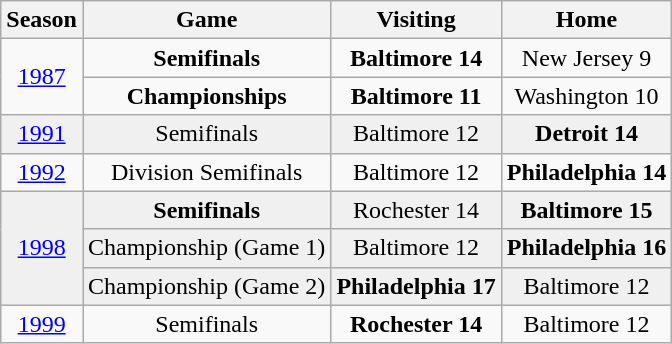<table class="wikitable">
<tr>
<th>Season</th>
<th>Game</th>
<th>Visiting</th>
<th>Home</th>
</tr>
<tr ALIGN=center>
<td rowspan="2"><a href='#'>1987</a></td>
<td><strong>Semifinals</strong></td>
<td><strong>Baltimore 14</strong></td>
<td>New Jersey 9</td>
</tr>
<tr ALIGN=center>
<td><strong>Championships</strong></td>
<td><strong>Baltimore 11</strong></td>
<td>Washington 10</td>
</tr>
<tr ALIGN=center bgcolor="#f0f0f0">
<td><a href='#'>1991</a></td>
<td>Semifinals</td>
<td>Baltimore 12</td>
<td><strong>Detroit 14</strong></td>
</tr>
<tr ALIGN=center>
<td><a href='#'>1992</a></td>
<td>Division Semifinals</td>
<td>Baltimore 12</td>
<td><strong>Philadelphia 14</strong></td>
</tr>
<tr ALIGN=center bgcolor="#f0f0f0">
<td rowspan="3"><a href='#'>1998</a></td>
<td><strong>Semifinals</strong></td>
<td>Rochester 14</td>
<td><strong>Baltimore 15</strong></td>
</tr>
<tr ALIGN=center bgcolor="#f0f0f0">
<td>Championship (Game 1)</td>
<td>Baltimore 12</td>
<td><strong>Philadelphia 16</strong></td>
</tr>
<tr ALIGN=center  bgcolor="#f0f0f0">
<td>Championship (Game 2)</td>
<td><strong>Philadelphia 17</strong></td>
<td>Baltimore 12</td>
</tr>
<tr ALIGN=center>
<td><a href='#'>1999</a></td>
<td>Semifinals</td>
<td><strong>Rochester 14</strong></td>
<td>Baltimore 12</td>
</tr>
</table>
